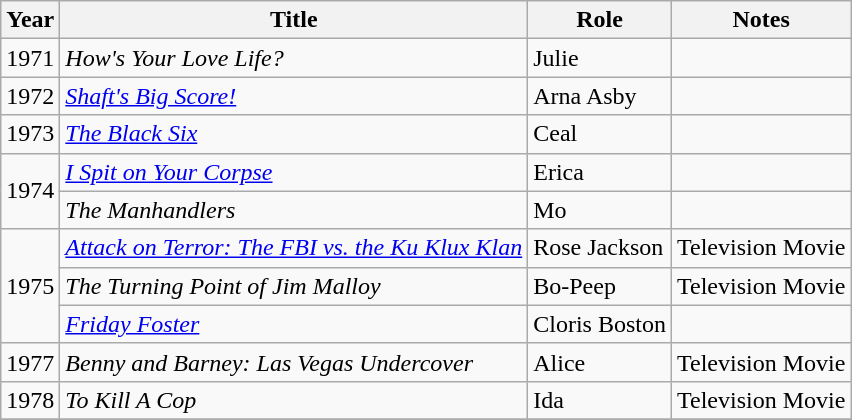<table class="wikitable sortable">
<tr>
<th>Year</th>
<th>Title</th>
<th>Role</th>
<th class="unsortable">Notes</th>
</tr>
<tr>
<td>1971</td>
<td><em>How's Your Love Life?</em></td>
<td>Julie</td>
<td></td>
</tr>
<tr>
<td>1972</td>
<td><em><a href='#'>Shaft's Big Score!</a></em></td>
<td>Arna Asby</td>
<td></td>
</tr>
<tr>
<td>1973</td>
<td><em><a href='#'>The Black Six</a></em></td>
<td>Ceal</td>
<td></td>
</tr>
<tr>
<td rowspan=2>1974</td>
<td><em><a href='#'>I Spit on Your Corpse</a></em></td>
<td>Erica</td>
<td></td>
</tr>
<tr>
<td><em>The Manhandlers</em></td>
<td>Mo</td>
<td></td>
</tr>
<tr>
<td rowspan=3>1975</td>
<td><em><a href='#'>Attack on Terror: The FBI vs. the Ku Klux Klan</a></em></td>
<td>Rose Jackson</td>
<td>Television Movie</td>
</tr>
<tr>
<td><em>The Turning Point of Jim Malloy</em></td>
<td>Bo-Peep</td>
<td>Television Movie</td>
</tr>
<tr>
<td><em><a href='#'>Friday Foster</a></em></td>
<td>Cloris Boston</td>
<td></td>
</tr>
<tr>
<td>1977</td>
<td><em>Benny and Barney: Las Vegas Undercover</em></td>
<td>Alice</td>
<td>Television Movie</td>
</tr>
<tr>
<td>1978</td>
<td><em>To Kill A Cop</em></td>
<td>Ida</td>
<td>Television Movie</td>
</tr>
<tr>
</tr>
</table>
